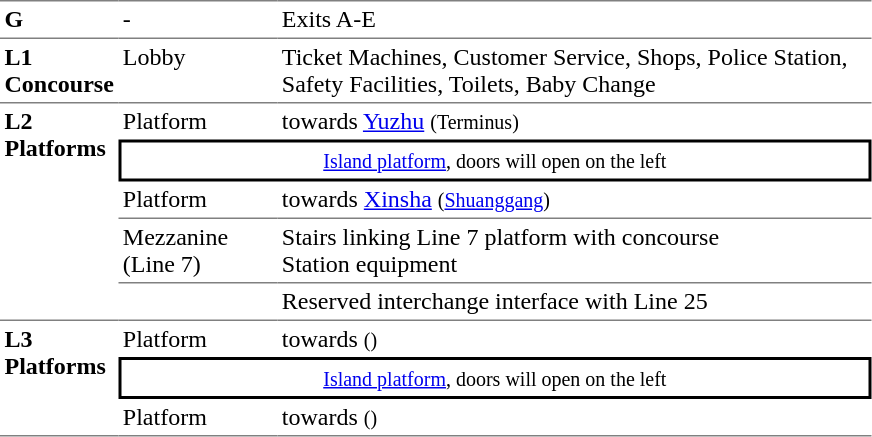<table table border=0 cellspacing=0 cellpadding=3>
<tr>
<td style="border-top:solid 1px gray;" width=50 valign=top><strong>G</strong></td>
<td style="border-top:solid 1px gray;" width=100 valign=top>-</td>
<td style="border-top:solid 1px gray;" width=390 valign=top>Exits A-E</td>
</tr>
<tr>
<td style="border-bottom:solid 1px gray; border-top:solid 1px gray;" valign=top><strong>L1<br>Concourse</strong></td>
<td style="border-bottom:solid 1px gray; border-top:solid 1px gray;" valign=top>Lobby</td>
<td style="border-bottom:solid 1px gray; border-top:solid 1px gray;" valign=top>Ticket Machines, Customer Service, Shops, Police Station, Safety Facilities, Toilets, Baby Change</td>
</tr>
<tr>
<td style="border-bottom:solid 1px gray;" rowspan=5 valign=top><strong>L2<br>Platforms</strong></td>
<td>Platform </td>
<td>  towards <a href='#'>Yuzhu</a> <small>(Terminus)</small></td>
</tr>
<tr>
<td style="border-right:solid 2px black;border-left:solid 2px black;border-top:solid 2px black;border-bottom:solid 2px black;text-align:center;" colspan=2><small><a href='#'>Island platform</a>, doors will open on the left</small></td>
</tr>
<tr>
<td style="border-bottom:solid 1px gray;">Platform </td>
<td style="border-bottom:solid 1px gray;"> towards <a href='#'>Xinsha</a> <small>(<a href='#'>Shuanggang</a>) </small></td>
</tr>
<tr>
<td style="border-bottom:solid 1px gray;">Mezzanine (Line 7)</td>
<td style="border-bottom:solid 1px gray;">Stairs linking Line 7 platform with concourse<br>Station equipment</td>
</tr>
<tr>
<td style="border-bottom:solid 1px gray;"></td>
<td style="border-bottom:solid 1px gray;">Reserved interchange interface with Line 25</td>
</tr>
<tr>
<td style="border-bottom:solid 1px gray;" rowspan=4 valign=top><strong>L3<br>Platforms</strong></td>
<td>Platform </td>
<td>  towards  <small>()</small></td>
</tr>
<tr>
<td style="border-right:solid 2px black;border-left:solid 2px black;border-top:solid 2px black;border-bottom:solid 2px black;text-align:center;" colspan=2><small><a href='#'>Island platform</a>, doors will open on the left</small></td>
</tr>
<tr>
<td style="border-bottom:solid 1px gray;">Platform </td>
<td style="border-bottom:solid 1px gray;"> towards  <small>()</small>  </td>
</tr>
</table>
